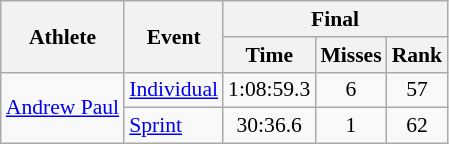<table class="wikitable" style="font-size:90%">
<tr>
<th rowspan="2">Athlete</th>
<th rowspan="2">Event</th>
<th colspan="3">Final</th>
</tr>
<tr>
<th>Time</th>
<th>Misses</th>
<th>Rank</th>
</tr>
<tr align="center">
<td align="left" rowspan=2><a href='#'>Andrew Paul</a></td>
<td align="left"><a href='#'>Individual</a></td>
<td>1:08:59.3</td>
<td>6</td>
<td>57</td>
</tr>
<tr align="center">
<td align="left"><a href='#'>Sprint</a></td>
<td>30:36.6</td>
<td>1</td>
<td>62</td>
</tr>
</table>
